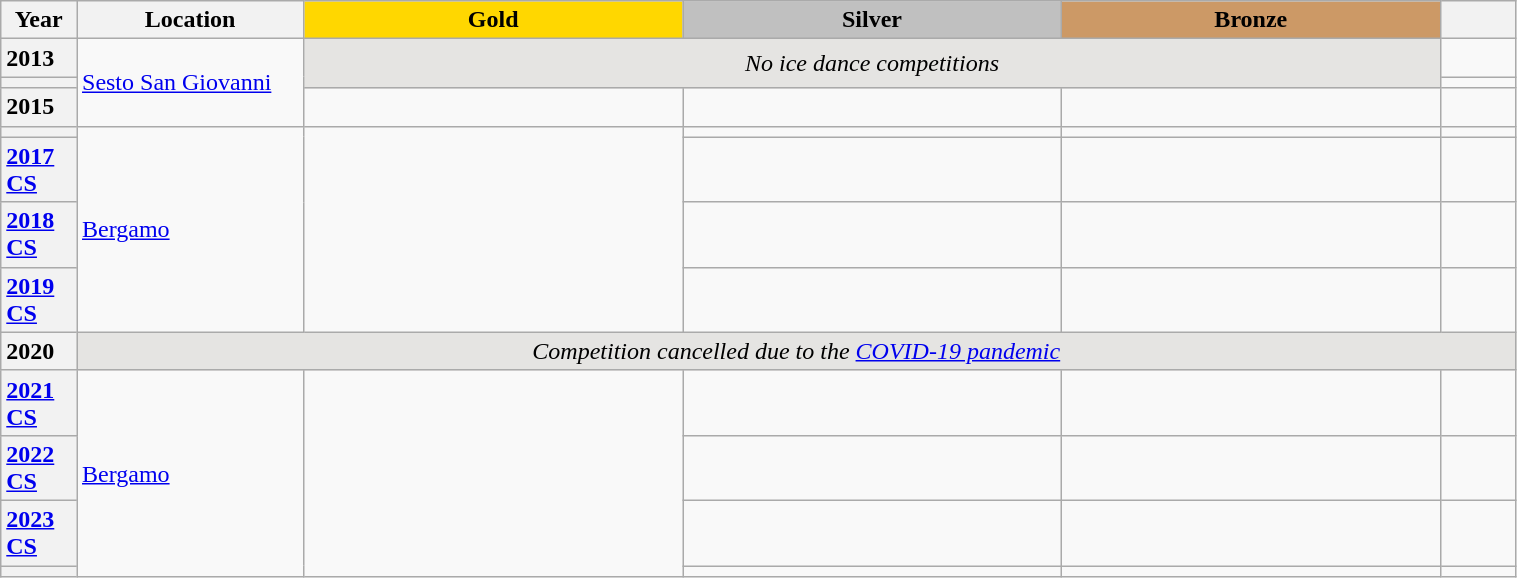<table class="wikitable unsortable" style="text-align:left; width:80%">
<tr>
<th scope="col" style="text-align:center; width:5%">Year</th>
<th scope="col" style="text-align:center; width:15%">Location</th>
<th scope="col" style="text-align:center; width:25%; background:gold">Gold</th>
<th scope="col" style="text-align:center; width:25%; background:silver">Silver</th>
<th scope="col" style="text-align:center; width:25%; background:#c96">Bronze</th>
<th scope="col" style="text-align:center; width:5%"></th>
</tr>
<tr>
<th scope="row" style="text-align:left">2013</th>
<td rowspan="3"><a href='#'>Sesto San Giovanni</a></td>
<td colspan="3" rowspan="2" bgcolor="e5e4e2" align="center"><em>No ice dance competitions</em></td>
<td></td>
</tr>
<tr>
<th scope="row" style="text-align:left"></th>
<td></td>
</tr>
<tr>
<th scope="row" style="text-align:left">2015</th>
<td></td>
<td></td>
<td></td>
<td></td>
</tr>
<tr>
<th scope="row" style="text-align:left"></th>
<td rowspan="4"><a href='#'>Bergamo</a></td>
<td rowspan="4"></td>
<td></td>
<td></td>
<td></td>
</tr>
<tr>
<th scope="row" style="text-align:left"><a href='#'>2017 CS</a></th>
<td></td>
<td></td>
<td></td>
</tr>
<tr>
<th scope="row" style="text-align:left"><a href='#'>2018 CS</a></th>
<td></td>
<td></td>
<td></td>
</tr>
<tr>
<th scope="row" style="text-align:left"><a href='#'>2019 CS</a></th>
<td></td>
<td></td>
<td></td>
</tr>
<tr>
<th scope="row" style="text-align:left">2020</th>
<td colspan="5" bgcolor="e5e4e2" align="center"><em>Competition cancelled due to the <a href='#'>COVID-19 pandemic</a></em></td>
</tr>
<tr>
<th scope="row" style="text-align:left"><a href='#'>2021 CS</a></th>
<td rowspan="4"><a href='#'>Bergamo</a></td>
<td rowspan="4"></td>
<td></td>
<td></td>
<td></td>
</tr>
<tr>
<th scope="row" style="text-align:left"><a href='#'>2022 CS</a></th>
<td></td>
<td></td>
<td></td>
</tr>
<tr>
<th scope="row" style="text-align:left"><a href='#'>2023 CS</a></th>
<td></td>
<td></td>
<td></td>
</tr>
<tr>
<th scope="row" style="text-align:left"></th>
<td></td>
<td></td>
<td></td>
</tr>
</table>
